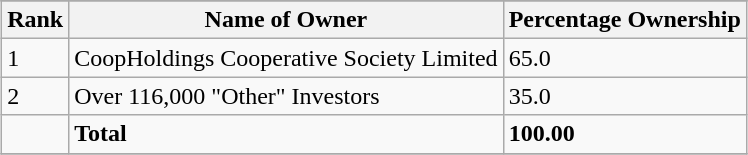<table class="wikitable sortable" style="margin:0.5em auto">
<tr>
</tr>
<tr>
<th style="width:2em;">Rank</th>
<th>Name of Owner</th>
<th>Percentage Ownership</th>
</tr>
<tr>
<td>1</td>
<td>CoopHoldings Cooperative Society Limited</td>
<td>65.0</td>
</tr>
<tr>
<td>2</td>
<td>Over 116,000 "Other" Investors</td>
<td>35.0</td>
</tr>
<tr>
<td></td>
<td><strong>Total</strong></td>
<td><strong>100.00</strong></td>
</tr>
<tr>
</tr>
</table>
